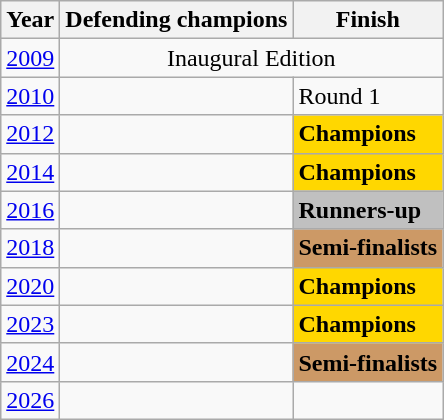<table class="wikitable">
<tr>
<th>Year</th>
<th>Defending champions</th>
<th>Finish</th>
</tr>
<tr>
<td><a href='#'>2009</a></td>
<td align=center colspan="2">Inaugural Edition</td>
</tr>
<tr>
<td><a href='#'>2010</a></td>
<td></td>
<td>Round 1</td>
</tr>
<tr>
<td><a href='#'>2012</a></td>
<td></td>
<td bgcolor=Gold><strong>Champions</strong></td>
</tr>
<tr>
<td><a href='#'>2014</a></td>
<td></td>
<td bgcolor=Gold><strong>Champions</strong></td>
</tr>
<tr>
<td><a href='#'>2016</a></td>
<td></td>
<td bgcolor=Silver><strong>Runners-up</strong></td>
</tr>
<tr>
<td><a href='#'>2018</a></td>
<td></td>
<td bgcolor=#cc9966><strong>Semi-finalists</strong></td>
</tr>
<tr>
<td><a href='#'>2020</a></td>
<td></td>
<td bgcolor=Gold><strong>Champions</strong></td>
</tr>
<tr>
<td><a href='#'>2023</a></td>
<td></td>
<td bgcolor=Gold><strong>Champions</strong></td>
</tr>
<tr>
<td><a href='#'>2024</a></td>
<td></td>
<td bgcolor=#cc9966><strong>Semi-finalists</strong></td>
</tr>
<tr>
<td><a href='#'>2026</a></td>
<td></td>
<td></td>
</tr>
</table>
